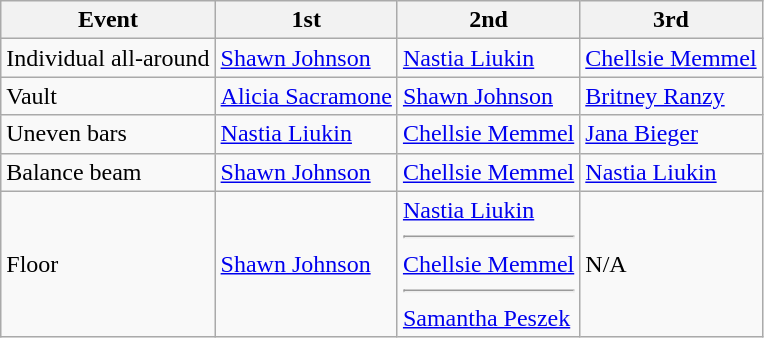<table class="wikitable">
<tr>
<th>Event</th>
<th>1st</th>
<th>2nd</th>
<th>3rd</th>
</tr>
<tr>
<td>Individual all-around</td>
<td><a href='#'>Shawn Johnson</a></td>
<td><a href='#'>Nastia Liukin</a></td>
<td><a href='#'>Chellsie Memmel</a></td>
</tr>
<tr>
<td>Vault</td>
<td><a href='#'>Alicia Sacramone</a></td>
<td><a href='#'>Shawn Johnson</a></td>
<td><a href='#'>Britney Ranzy</a></td>
</tr>
<tr>
<td>Uneven bars</td>
<td><a href='#'>Nastia Liukin</a></td>
<td><a href='#'>Chellsie Memmel</a></td>
<td><a href='#'>Jana Bieger</a></td>
</tr>
<tr>
<td>Balance beam</td>
<td><a href='#'>Shawn Johnson</a></td>
<td><a href='#'>Chellsie Memmel</a></td>
<td><a href='#'>Nastia Liukin</a></td>
</tr>
<tr>
<td>Floor</td>
<td><a href='#'>Shawn Johnson</a></td>
<td><a href='#'>Nastia Liukin</a><hr><a href='#'>Chellsie Memmel</a><hr><a href='#'>Samantha Peszek</a></td>
<td>N/A</td>
</tr>
</table>
